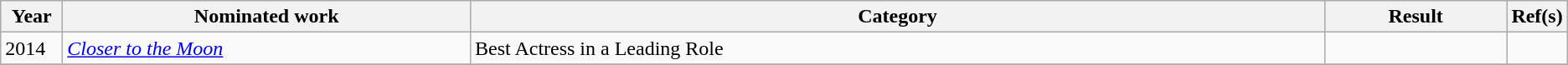<table class="wikitable">
<tr>
<th width=4%>Year</th>
<th width=27%>Nominated work</th>
<th width=57%>Category</th>
<th width=12%>Result</th>
<th width=4%>Ref(s)</th>
</tr>
<tr>
<td>2014</td>
<td><em><a href='#'>Closer to the Moon</a></em></td>
<td>Best Actress in a Leading Role</td>
<td></td>
<td></td>
</tr>
<tr>
</tr>
</table>
